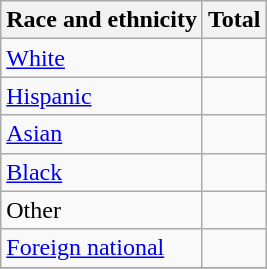<table class="wikitable floatright sortable collapsible"; text-align:right; font-size:80%;">
<tr>
<th>Race and ethnicity</th>
<th colspan="2" data-sort-type=number>Total</th>
</tr>
<tr>
<td><a href='#'>White</a></td>
<td align=right></td>
</tr>
<tr>
<td><a href='#'>Hispanic</a></td>
<td align=right></td>
</tr>
<tr>
<td><a href='#'>Asian</a></td>
<td align=right></td>
</tr>
<tr>
<td><a href='#'>Black</a></td>
<td align=right></td>
</tr>
<tr>
<td>Other</td>
<td align=right></td>
</tr>
<tr>
<td><a href='#'>Foreign national</a></td>
<td align=right></td>
</tr>
<tr>
</tr>
</table>
